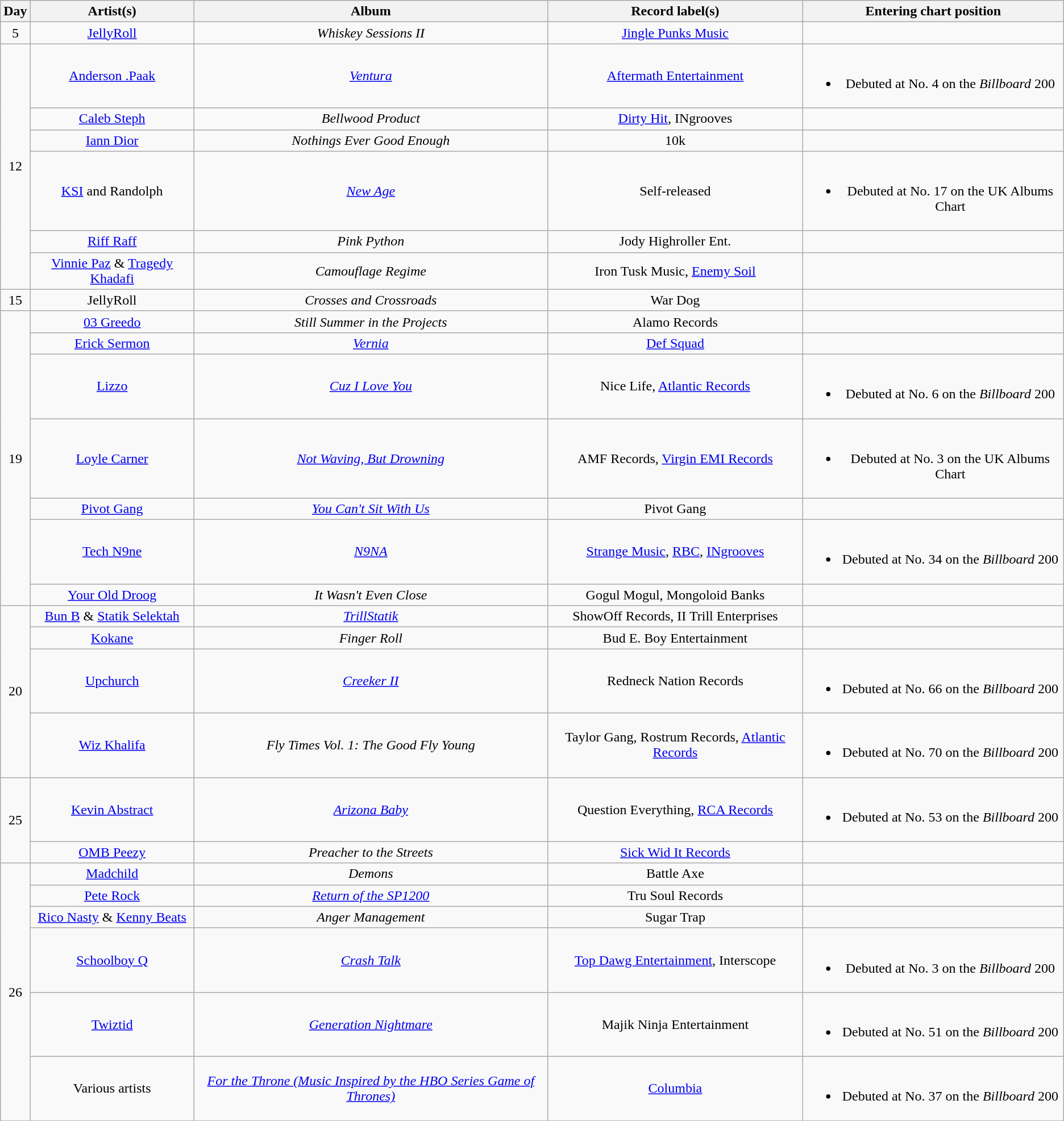<table class="wikitable" style="text-align:center;">
<tr>
<th scope="col">Day</th>
<th scope="col">Artist(s)</th>
<th scope="col">Album</th>
<th scope="col">Record label(s)</th>
<th><strong>Entering chart position</strong></th>
</tr>
<tr>
<td rowspan="1">5</td>
<td><a href='#'>JellyRoll</a></td>
<td><em>Whiskey Sessions II</em></td>
<td><a href='#'>Jingle Punks Music</a></td>
<td></td>
</tr>
<tr>
<td rowspan="6">12</td>
<td><a href='#'>Anderson .Paak</a></td>
<td><em><a href='#'>Ventura</a></em></td>
<td><a href='#'>Aftermath Entertainment</a></td>
<td><br><ul><li>Debuted at No. 4 on the <em>Billboard</em> 200</li></ul></td>
</tr>
<tr>
<td><a href='#'>Caleb Steph</a></td>
<td><em>Bellwood Product</em></td>
<td><a href='#'>Dirty Hit</a>, INgrooves</td>
<td></td>
</tr>
<tr>
<td><a href='#'>Iann Dior</a></td>
<td><em>Nothings Ever Good Enough</em></td>
<td>10k</td>
<td></td>
</tr>
<tr>
<td><a href='#'>KSI</a> and Randolph</td>
<td><em><a href='#'>New Age</a></em></td>
<td>Self-released</td>
<td><br><ul><li>Debuted at No. 17 on the UK Albums Chart</li></ul></td>
</tr>
<tr>
<td><a href='#'>Riff Raff</a></td>
<td><em>Pink Python</em></td>
<td>Jody Highroller Ent.</td>
<td></td>
</tr>
<tr>
<td><a href='#'>Vinnie Paz</a> & <a href='#'>Tragedy Khadafi</a></td>
<td><em>Camouflage Regime</em></td>
<td>Iron Tusk Music, <a href='#'>Enemy Soil</a></td>
<td></td>
</tr>
<tr>
<td>15</td>
<td>JellyRoll</td>
<td><em>Crosses and Crossroads</em></td>
<td>War Dog</td>
<td></td>
</tr>
<tr>
<td rowspan="7">19</td>
<td><a href='#'>03 Greedo</a></td>
<td><em>Still Summer in the Projects</em></td>
<td>Alamo Records</td>
<td></td>
</tr>
<tr>
<td><a href='#'>Erick Sermon</a></td>
<td><em><a href='#'>Vernia</a></em></td>
<td><a href='#'>Def Squad</a></td>
<td></td>
</tr>
<tr>
<td><a href='#'>Lizzo</a></td>
<td><em><a href='#'>Cuz I Love You</a></em></td>
<td>Nice Life, <a href='#'>Atlantic Records</a></td>
<td><br><ul><li>Debuted at No. 6 on the <em>Billboard</em> 200</li></ul></td>
</tr>
<tr>
<td><a href='#'>Loyle Carner</a></td>
<td><em><a href='#'>Not Waving, But Drowning</a></em></td>
<td>AMF Records, <a href='#'>Virgin EMI Records</a></td>
<td><br><ul><li>Debuted at No. 3 on the UK Albums Chart</li></ul></td>
</tr>
<tr>
<td><a href='#'>Pivot Gang</a></td>
<td><em><a href='#'>You Can't Sit With Us</a></em></td>
<td>Pivot Gang</td>
<td></td>
</tr>
<tr>
<td><a href='#'>Tech N9ne</a></td>
<td><em><a href='#'>N9NA</a></em></td>
<td><a href='#'>Strange Music</a>, <a href='#'>RBC</a>, <a href='#'>INgrooves</a></td>
<td><br><ul><li>Debuted at No. 34 on the <em>Billboard</em> 200</li></ul></td>
</tr>
<tr>
<td><a href='#'>Your Old Droog</a></td>
<td><em>It Wasn't Even Close</em></td>
<td>Gogul Mogul, Mongoloid Banks</td>
<td></td>
</tr>
<tr>
<td rowspan="4">20</td>
<td><a href='#'>Bun B</a> & <a href='#'>Statik Selektah</a></td>
<td><em><a href='#'>TrillStatik</a></em></td>
<td>ShowOff Records, II Trill Enterprises</td>
<td></td>
</tr>
<tr>
<td><a href='#'>Kokane</a></td>
<td><em>Finger Roll</em></td>
<td>Bud E. Boy Entertainment</td>
<td></td>
</tr>
<tr>
<td><a href='#'>Upchurch</a></td>
<td><em><a href='#'>Creeker II</a></em></td>
<td>Redneck Nation Records</td>
<td><br><ul><li>Debuted at No. 66 on the <em>Billboard</em> 200</li></ul></td>
</tr>
<tr>
<td><a href='#'>Wiz Khalifa</a></td>
<td><em>Fly Times Vol. 1: The Good Fly Young</em></td>
<td>Taylor Gang, Rostrum Records, <a href='#'>Atlantic Records</a></td>
<td><br><ul><li>Debuted at No. 70 on the <em>Billboard</em> 200</li></ul></td>
</tr>
<tr>
<td rowspan="2">25</td>
<td><a href='#'>Kevin Abstract</a></td>
<td><em><a href='#'>Arizona Baby</a></em></td>
<td>Question Everything, <a href='#'>RCA Records</a></td>
<td><br><ul><li>Debuted at No. 53 on the <em>Billboard</em> 200</li></ul></td>
</tr>
<tr>
<td><a href='#'>OMB Peezy</a></td>
<td><em>Preacher to the Streets</em></td>
<td><a href='#'>Sick Wid It Records</a></td>
<td></td>
</tr>
<tr>
<td rowspan="6">26</td>
<td><a href='#'>Madchild</a></td>
<td><em>Demons</em></td>
<td>Battle Axe</td>
<td></td>
</tr>
<tr>
<td><a href='#'>Pete Rock</a></td>
<td><em><a href='#'>Return of the SP1200</a></em></td>
<td>Tru Soul Records</td>
<td></td>
</tr>
<tr>
<td><a href='#'>Rico Nasty</a> & <a href='#'>Kenny Beats</a></td>
<td><em>Anger Management</em></td>
<td>Sugar Trap</td>
<td></td>
</tr>
<tr>
<td><a href='#'>Schoolboy Q</a></td>
<td><em><a href='#'>Crash Talk</a></em></td>
<td><a href='#'>Top Dawg Entertainment</a>, Interscope</td>
<td><br><ul><li>Debuted at No. 3 on the <em>Billboard</em> 200</li></ul></td>
</tr>
<tr>
<td><a href='#'>Twiztid</a></td>
<td><em><a href='#'>Generation Nightmare</a></em></td>
<td>Majik Ninja Entertainment</td>
<td><br><ul><li>Debuted at No. 51 on the <em>Billboard</em> 200</li></ul></td>
</tr>
<tr>
<td>Various artists</td>
<td><em><a href='#'>For the Throne (Music Inspired by the HBO Series Game of Thrones)</a></em></td>
<td><a href='#'>Columbia</a></td>
<td><br><ul><li>Debuted at No. 37 on the <em>Billboard</em> 200</li></ul></td>
</tr>
<tr>
</tr>
</table>
